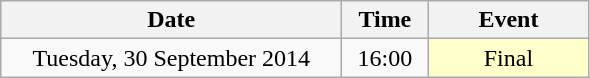<table class = "wikitable" style="text-align:center;">
<tr>
<th width=220>Date</th>
<th width=50>Time</th>
<th width=100>Event</th>
</tr>
<tr>
<td>Tuesday, 30 September 2014</td>
<td>16:00</td>
<td bgcolor=ffffcc>Final</td>
</tr>
</table>
